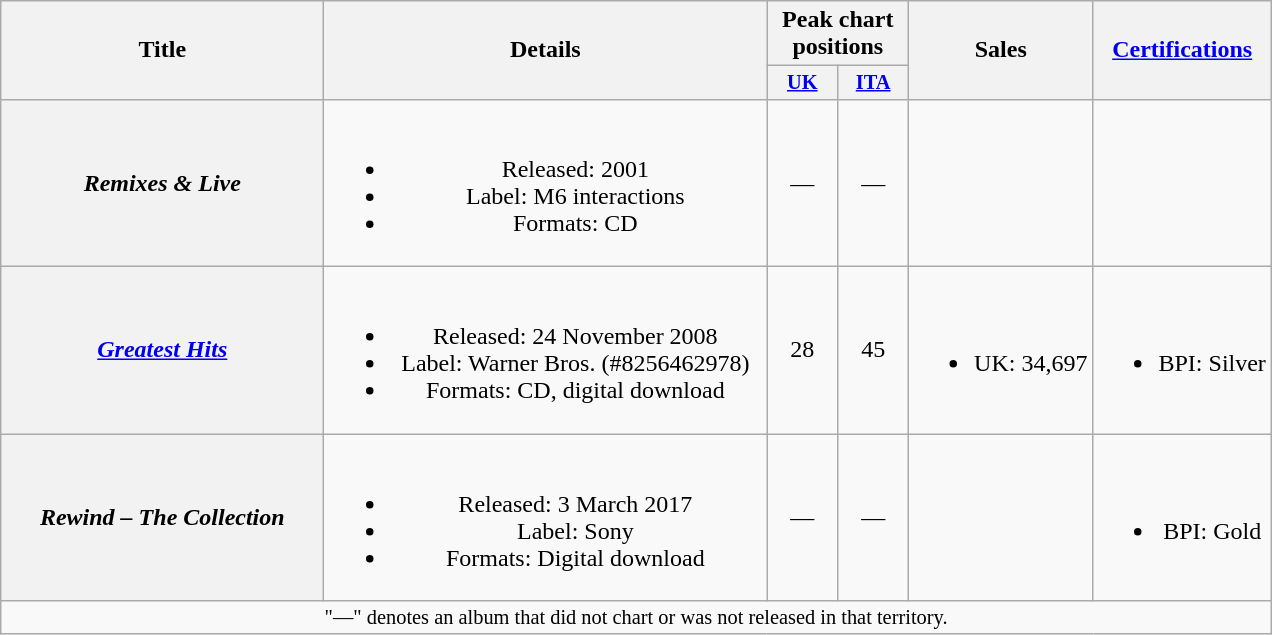<table class="wikitable plainrowheaders" style="text-align:center;" border="1">
<tr>
<th scope="col" rowspan="2" style="width:13em;">Title</th>
<th scope="col" rowspan="2" style="width:18em;">Details</th>
<th scope="col" colspan="2">Peak chart positions</th>
<th scope="col" rowspan="2">Sales</th>
<th scope="col" rowspan="2"><a href='#'>Certifications</a></th>
</tr>
<tr>
<th scope="col" style="width:3em;font-size:85%;"><a href='#'>UK</a><br></th>
<th scope="col" style="width:3em;font-size:85%;"><a href='#'>ITA</a><br></th>
</tr>
<tr>
<th scope="row"><em>Remixes & Live</em></th>
<td><br><ul><li>Released: 2001</li><li>Label: M6 interactions</li><li>Formats: CD</li></ul></td>
<td>—</td>
<td>—</td>
<td></td>
<td></td>
</tr>
<tr>
<th scope="row"><em><a href='#'>Greatest Hits</a></em></th>
<td><br><ul><li>Released: 24 November 2008</li><li>Label: Warner Bros. <span>(#8256462978)</span></li><li>Formats: CD, digital download</li></ul></td>
<td>28</td>
<td>45</td>
<td><br><ul><li>UK: 34,697</li></ul></td>
<td><br><ul><li>BPI: Silver</li></ul></td>
</tr>
<tr>
<th scope="row"><em>Rewind – The Collection</em></th>
<td><br><ul><li>Released: 3 March 2017</li><li>Label: Sony</li><li>Formats: Digital download</li></ul></td>
<td>—</td>
<td>—</td>
<td></td>
<td><br><ul><li>BPI: Gold</li></ul></td>
</tr>
<tr>
<td colspan="6" style="font-size:85%">"—" denotes an album that did not chart or was not released in that territory.</td>
</tr>
</table>
